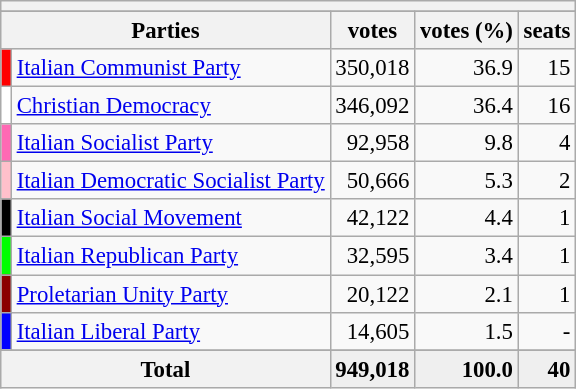<table class="wikitable" style="font-size:95%">
<tr>
<th colspan=5></th>
</tr>
<tr>
</tr>
<tr bgcolor="EFEFEF">
<th colspan=2>Parties</th>
<th>votes</th>
<th>votes (%)</th>
<th>seats</th>
</tr>
<tr>
<td bgcolor=Red></td>
<td><a href='#'>Italian Communist Party</a></td>
<td align=right>350,018</td>
<td align=right>36.9</td>
<td align=right>15</td>
</tr>
<tr>
<td bgcolor=White></td>
<td><a href='#'>Christian Democracy</a></td>
<td align=right>346,092</td>
<td align=right>36.4</td>
<td align=right>16</td>
</tr>
<tr>
<td bgcolor=Hotpink></td>
<td><a href='#'>Italian Socialist Party</a></td>
<td align=right>92,958</td>
<td align=right>9.8</td>
<td align=right>4</td>
</tr>
<tr>
<td bgcolor=Pink></td>
<td><a href='#'>Italian Democratic Socialist Party</a></td>
<td align=right>50,666</td>
<td align=right>5.3</td>
<td align=right>2</td>
</tr>
<tr>
<td bgcolor=Black></td>
<td><a href='#'>Italian Social Movement</a></td>
<td align=right>42,122</td>
<td align=right>4.4</td>
<td align=right>1</td>
</tr>
<tr>
<td bgcolor=Lime></td>
<td><a href='#'>Italian Republican Party</a></td>
<td align=right>32,595</td>
<td align=right>3.4</td>
<td align=right>1</td>
</tr>
<tr>
<td bgcolor=Darkred></td>
<td><a href='#'>Proletarian Unity Party</a></td>
<td align=right>20,122</td>
<td align=right>2.1</td>
<td align=right>1</td>
</tr>
<tr>
<td bgcolor=Blue></td>
<td><a href='#'>Italian Liberal Party</a></td>
<td align=right>14,605</td>
<td align=right>1.5</td>
<td align=right>-</td>
</tr>
<tr>
</tr>
<tr bgcolor="EFEFEF">
<th colspan=2><strong>Total</strong></th>
<td align=right><strong>949,018</strong></td>
<td align=right><strong>100.0</strong></td>
<td align=right><strong>40</strong></td>
</tr>
</table>
